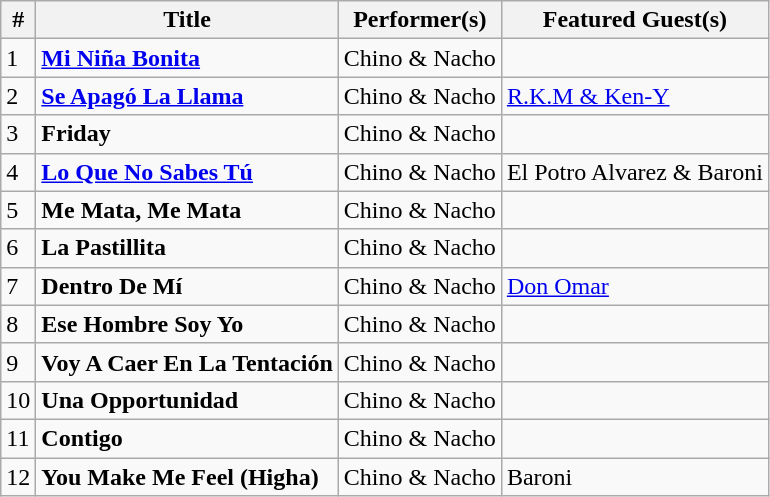<table class="wikitable">
<tr>
<th>#</th>
<th>Title</th>
<th>Performer(s)</th>
<th>Featured Guest(s)</th>
</tr>
<tr>
<td>1</td>
<td><strong><a href='#'>Mi Niña Bonita</a></strong></td>
<td>Chino & Nacho</td>
<td></td>
</tr>
<tr>
<td>2</td>
<td><strong><a href='#'>Se Apagó La Llama</a></strong></td>
<td>Chino & Nacho</td>
<td><a href='#'>R.K.M & Ken-Y</a></td>
</tr>
<tr>
<td>3</td>
<td><strong>Friday</strong></td>
<td>Chino & Nacho</td>
<td></td>
</tr>
<tr>
<td>4</td>
<td><strong><a href='#'>Lo Que No Sabes Tú</a></strong></td>
<td>Chino & Nacho</td>
<td>El Potro Alvarez & Baroni</td>
</tr>
<tr>
<td>5</td>
<td><strong>Me Mata, Me Mata</strong></td>
<td>Chino & Nacho</td>
<td></td>
</tr>
<tr>
<td>6</td>
<td><strong>La Pastillita</strong></td>
<td>Chino & Nacho</td>
<td></td>
</tr>
<tr>
<td>7</td>
<td><strong>Dentro De Mí</strong></td>
<td>Chino & Nacho</td>
<td><a href='#'>Don Omar</a></td>
</tr>
<tr>
<td>8</td>
<td><strong>Ese Hombre Soy Yo</strong></td>
<td>Chino & Nacho</td>
<td></td>
</tr>
<tr>
<td>9</td>
<td><strong>Voy A Caer En La Tentación</strong></td>
<td>Chino & Nacho</td>
<td></td>
</tr>
<tr>
<td>10</td>
<td><strong>Una Opportunidad</strong></td>
<td>Chino & Nacho</td>
<td></td>
</tr>
<tr>
<td>11</td>
<td><strong>Contigo</strong></td>
<td>Chino & Nacho</td>
<td></td>
</tr>
<tr>
<td>12</td>
<td><strong>You Make Me Feel (Higha) </strong></td>
<td>Chino & Nacho</td>
<td>Baroni</td>
</tr>
</table>
